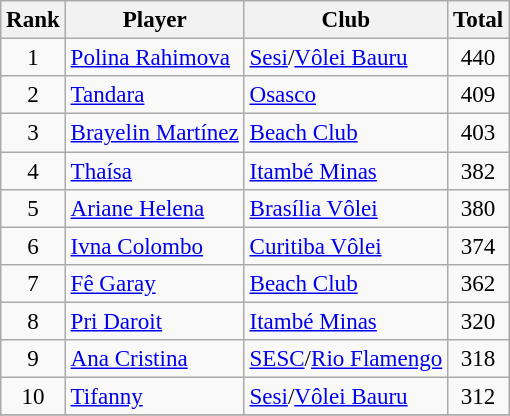<table class="wikitable sortable" style="text-align: center;font-size:96%">
<tr>
<th>Rank</th>
<th>Player</th>
<th>Club</th>
<th>Total</th>
</tr>
<tr>
<td>1</td>
<td style="text-align: left;"> <a href='#'>Polina Rahimova</a></td>
<td style="text-align: left;"> <a href='#'>Sesi</a>/<a href='#'>Vôlei Bauru</a></td>
<td>440</td>
</tr>
<tr>
<td>2</td>
<td style="text-align: left;"> <a href='#'>Tandara</a></td>
<td style="text-align: left;"> <a href='#'>Osasco</a></td>
<td>409</td>
</tr>
<tr>
<td>3</td>
<td style="text-align: left;"> <a href='#'>Brayelin Martínez</a></td>
<td style="text-align: left;"> <a href='#'>Beach Club</a></td>
<td>403</td>
</tr>
<tr>
<td>4</td>
<td style="text-align: left;"> <a href='#'>Thaísa</a></td>
<td style="text-align: left;"> <a href='#'>Itambé Minas</a></td>
<td>382</td>
</tr>
<tr>
<td>5</td>
<td style="text-align: left;"> <a href='#'>Ariane Helena</a></td>
<td style="text-align: left;"> <a href='#'>Brasília Vôlei</a></td>
<td>380</td>
</tr>
<tr>
<td>6</td>
<td style="text-align: left;"> <a href='#'>Ivna Colombo</a></td>
<td style="text-align: left;"> <a href='#'>Curitiba Vôlei</a></td>
<td>374</td>
</tr>
<tr>
<td>7</td>
<td style="text-align: left;"> <a href='#'>Fê Garay</a></td>
<td style="text-align: left;"> <a href='#'>Beach Club</a></td>
<td>362</td>
</tr>
<tr>
<td>8</td>
<td style="text-align: left;"> <a href='#'>Pri Daroit</a></td>
<td style="text-align: left;"> <a href='#'>Itambé Minas</a></td>
<td>320</td>
</tr>
<tr>
<td>9</td>
<td style="text-align: left;"> <a href='#'>Ana Cristina</a></td>
<td style="text-align: left;"> <a href='#'>SESC</a>/<a href='#'>Rio Flamengo</a></td>
<td>318</td>
</tr>
<tr>
<td>10</td>
<td style="text-align: left;"> <a href='#'>Tifanny</a></td>
<td style="text-align: left;"> <a href='#'>Sesi</a>/<a href='#'>Vôlei Bauru</a></td>
<td>312</td>
</tr>
<tr>
</tr>
</table>
